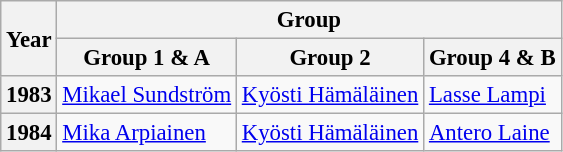<table class="wikitable" style="font-size: 95%">
<tr>
<th rowspan="2">Year</th>
<th colspan="3">Group</th>
</tr>
<tr>
<th>Group 1 & A</th>
<th>Group 2</th>
<th>Group 4 & B</th>
</tr>
<tr>
<th>1983</th>
<td><a href='#'>Mikael Sundström</a></td>
<td><a href='#'>Kyösti Hämäläinen</a></td>
<td><a href='#'>Lasse Lampi</a></td>
</tr>
<tr>
<th>1984</th>
<td><a href='#'>Mika Arpiainen</a></td>
<td><a href='#'>Kyösti Hämäläinen</a></td>
<td><a href='#'>Antero Laine</a></td>
</tr>
</table>
